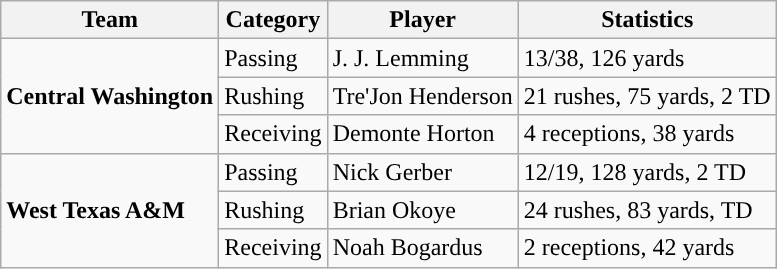<table class="wikitable" style="float: left;">
<tr>
<th>Team</th>
<th>Category</th>
<th>Player</th>
<th>Statistics</th>
</tr>
<tr>
<td rowspan=3><strong>Central Washington</strong></td>
<td>Passing</td>
<td>J. J. Lemming</td>
<td>13/38, 126 yards</td>
</tr>
<tr>
<td>Rushing</td>
<td>Tre'Jon Henderson</td>
<td>21 rushes, 75 yards, 2 TD</td>
</tr>
<tr>
<td>Receiving</td>
<td>Demonte Horton</td>
<td>4 receptions, 38 yards</td>
</tr>
<tr>
<td rowspan=3><strong>West Texas A&M</strong></td>
<td>Passing</td>
<td>Nick Gerber</td>
<td>12/19, 128 yards, 2 TD</td>
</tr>
<tr>
<td>Rushing</td>
<td>Brian Okoye</td>
<td>24 rushes, 83 yards, TD</td>
</tr>
<tr>
<td>Receiving</td>
<td>Noah Bogardus</td>
<td>2 receptions, 42 yards</td>
</tr>
</table>
